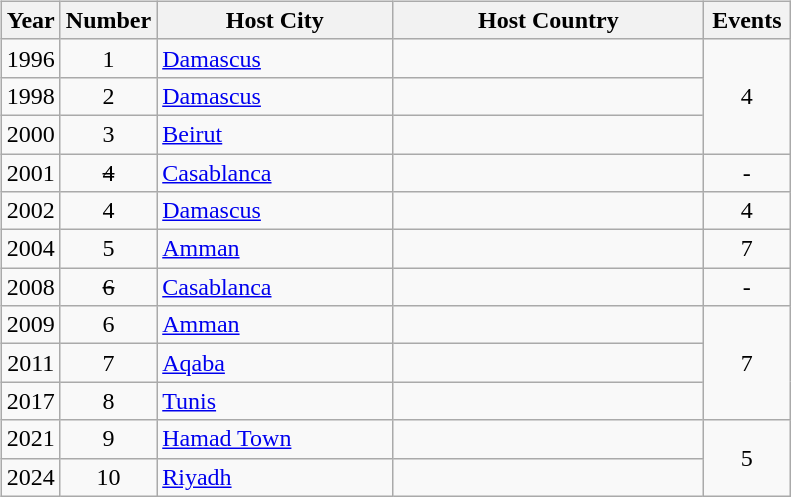<table>
<tr>
<td><br><table class="wikitable" style="font-size:100%">
<tr>
<th width="30">Year</th>
<th width="30">Number</th>
<th width="150">Host City</th>
<th width="200">Host Country</th>
<th width="50">Events</th>
</tr>
<tr>
<td align="center">1996</td>
<td align="center">1</td>
<td><a href='#'>Damascus</a></td>
<td></td>
<td rowspan="3" align="center">4</td>
</tr>
<tr>
<td align="center">1998</td>
<td align="center">2</td>
<td><a href='#'>Damascus</a></td>
<td></td>
</tr>
<tr>
<td align="center">2000</td>
<td align="center">3</td>
<td><a href='#'>Beirut</a></td>
<td></td>
</tr>
<tr>
<td align="center">2001</td>
<td align="center"><s>4</s></td>
<td><a href='#'>Casablanca</a></td>
<td></td>
<td align="center">-</td>
</tr>
<tr>
<td align="center">2002</td>
<td align="center">4</td>
<td><a href='#'>Damascus</a></td>
<td></td>
<td align="center">4</td>
</tr>
<tr>
<td align="center">2004</td>
<td align="center">5</td>
<td><a href='#'>Amman</a></td>
<td></td>
<td align="center">7</td>
</tr>
<tr>
<td align="center">2008</td>
<td align="center"><s>6</s></td>
<td><a href='#'>Casablanca</a></td>
<td></td>
<td align="center">-</td>
</tr>
<tr>
<td align="center">2009</td>
<td align="center">6</td>
<td><a href='#'>Amman</a></td>
<td></td>
<td rowspan="3" align="center">7</td>
</tr>
<tr>
<td align="center">2011</td>
<td align="center">7</td>
<td><a href='#'>Aqaba</a></td>
<td></td>
</tr>
<tr>
<td align="center">2017</td>
<td align="center">8</td>
<td><a href='#'>Tunis</a></td>
<td></td>
</tr>
<tr>
<td align="center">2021</td>
<td align="center">9</td>
<td><a href='#'>Hamad Town</a></td>
<td></td>
<td rowspan="2" align="center">5</td>
</tr>
<tr>
<td align="center">2024</td>
<td align="center">10</td>
<td><a href='#'>Riyadh</a></td>
<td></td>
</tr>
</table>
</td>
<td valign="top"></td>
</tr>
</table>
